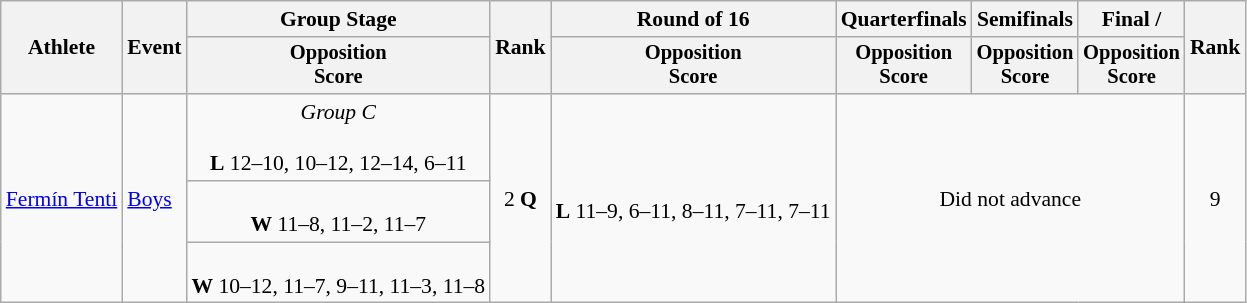<table class=wikitable style="font-size:90%">
<tr>
<th rowspan="2">Athlete</th>
<th rowspan="2">Event</th>
<th>Group Stage</th>
<th rowspan="2">Rank</th>
<th>Round of 16</th>
<th>Quarterfinals</th>
<th>Semifinals</th>
<th>Final / </th>
<th rowspan=2>Rank</th>
</tr>
<tr style="font-size:95%">
<th>Opposition<br>Score</th>
<th>Opposition<br>Score</th>
<th>Opposition<br>Score</th>
<th>Opposition<br>Score</th>
<th>Opposition<br>Score</th>
</tr>
<tr align=center>
<td align=left rowspan=3><a href='#'>Fermín Tenti</a></td>
<td align=left rowspan=3><a href='#'>Boys</a></td>
<td><em>Group C</em><br><br><strong>L</strong> 12–10, 10–12, 12–14, 6–11</td>
<td rowspan=3>2 <strong>Q</strong></td>
<td rowspan=3><br><strong>L</strong> 11–9, 6–11, 8–11, 7–11, 7–11</td>
<td rowspan=3 colspan=3>Did not advance</td>
<td rowspan=3>9</td>
</tr>
<tr align=center>
<td><br><strong>W</strong> 11–8, 11–2, 11–7</td>
</tr>
<tr align=center>
<td><br><strong>W</strong> 10–12, 11–7, 9–11, 11–3, 11–8</td>
</tr>
</table>
